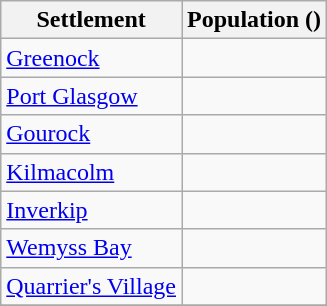<table class="wikitable sortable">
<tr>
<th>Settlement</th>
<th>Population ()</th>
</tr>
<tr>
<td><a href='#'>Greenock</a></td>
<td></td>
</tr>
<tr>
<td><a href='#'>Port Glasgow</a></td>
<td></td>
</tr>
<tr>
<td><a href='#'>Gourock</a></td>
<td></td>
</tr>
<tr>
<td><a href='#'>Kilmacolm</a></td>
<td></td>
</tr>
<tr>
<td><a href='#'>Inverkip</a></td>
<td></td>
</tr>
<tr>
<td><a href='#'>Wemyss Bay</a></td>
<td></td>
</tr>
<tr>
<td><a href='#'>Quarrier's Village</a></td>
<td></td>
</tr>
<tr>
</tr>
</table>
